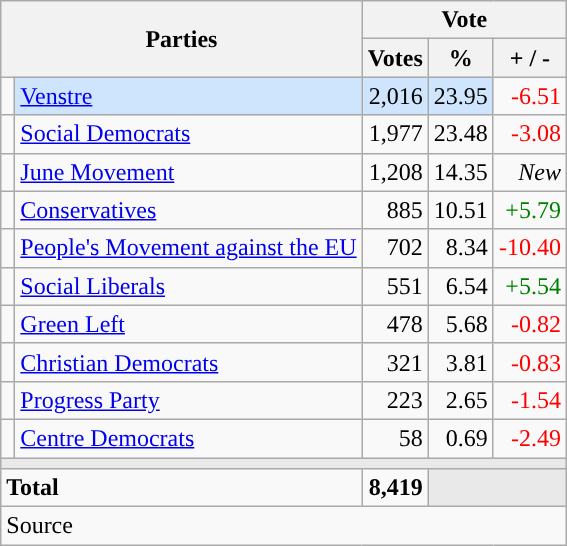<table class="wikitable" style="text-align:right;">
<tr>
<th style="text-align:centre;" rowspan="2" colspan="2" width="225">Parties</th>
<th colspan="3">Vote</th>
</tr>
<tr>
<th width="15">Votes</th>
<th width="15">%</th>
<th width="15">+ / -</th>
</tr>
<tr>
<td width="2" style="color:inherit;background:"></td>
<td bgcolor=#cfe5fe   align="left"><a href='#'>Venstre</a></td>
<td bgcolor=#cfe5fe>2,016</td>
<td bgcolor=#cfe5fe>23.95</td>
<td style=color:red;>-6.51</td>
</tr>
<tr>
<td width="2" style="color:inherit;background:"></td>
<td align="left"><a href='#'>Social Democrats</a></td>
<td>1,977</td>
<td>23.48</td>
<td style=color:red;>-3.08</td>
</tr>
<tr>
<td width="2" style="color:inherit;background:"></td>
<td align="left"><a href='#'>June Movement</a></td>
<td>1,208</td>
<td>14.35</td>
<td><em>New</em></td>
</tr>
<tr>
<td width="2" style="color:inherit;background:"></td>
<td align="left"><a href='#'>Conservatives</a></td>
<td>885</td>
<td>10.51</td>
<td style=color:green;>+5.79</td>
</tr>
<tr>
<td width="2" style="color:inherit;background:"></td>
<td align="left"><a href='#'>People's Movement against the EU</a></td>
<td>702</td>
<td>8.34</td>
<td style=color:red;>-10.40</td>
</tr>
<tr>
<td width="2" style="color:inherit;background:"></td>
<td align="left"><a href='#'>Social Liberals</a></td>
<td>551</td>
<td>6.54</td>
<td style=color:green;>+5.54</td>
</tr>
<tr>
<td width="2" style="color:inherit;background:"></td>
<td align="left"><a href='#'>Green Left</a></td>
<td>478</td>
<td>5.68</td>
<td style=color:red;>-0.82</td>
</tr>
<tr>
<td width="2" style="color:inherit;background:"></td>
<td align="left"><a href='#'>Christian Democrats</a></td>
<td>321</td>
<td>3.81</td>
<td style=color:red;>-0.83</td>
</tr>
<tr>
<td width="2" style="color:inherit;background:"></td>
<td align="left"><a href='#'>Progress Party</a></td>
<td>223</td>
<td>2.65</td>
<td style=color:red;>-1.54</td>
</tr>
<tr>
<td width="2" style="color:inherit;background:"></td>
<td align="left"><a href='#'>Centre Democrats</a></td>
<td>58</td>
<td>0.69</td>
<td style=color:red;>-2.49</td>
</tr>
<tr>
<td colspan="7" bgcolor="#E9E9E9"></td>
</tr>
<tr>
<td align="left" colspan="2"><strong>Total</strong></td>
<td><strong>8,419</strong></td>
<td bgcolor="#E9E9E9" colspan="2"></td>
</tr>
<tr>
<td align="left" colspan="6">Source</td>
</tr>
</table>
